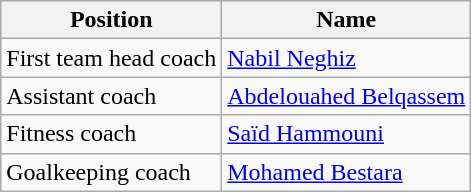<table class="wikitable" style="text-align:center">
<tr>
<th>Position</th>
<th>Name</th>
</tr>
<tr>
<td style="text-align:left;">First team head coach</td>
<td style="text-align:left;"> <a href='#'>Nabil Neghiz</a> </td>
</tr>
<tr>
<td style="text-align:left;">Assistant coach</td>
<td style="text-align:left;"> <a href='#'>Abdelouahed Belqassem</a> </td>
</tr>
<tr>
<td style="text-align:left;">Fitness coach</td>
<td style="text-align:left;"> <a href='#'>Saïd Hammouni</a></td>
</tr>
<tr>
<td style="text-align:left;">Goalkeeping coach</td>
<td style="text-align:left;"> <a href='#'>Mohamed Bestara</a></td>
</tr>
</table>
